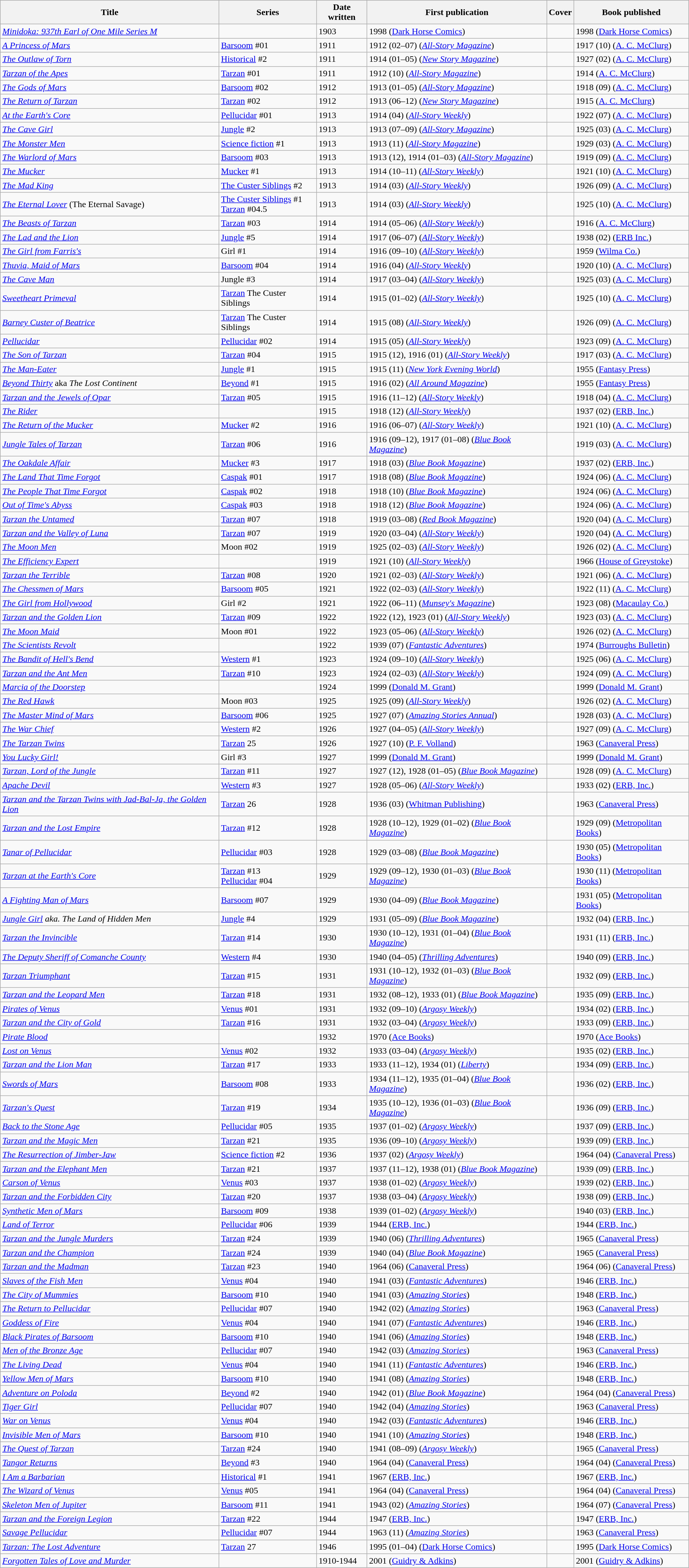<table class="wikitable sortable">
<tr>
<th>Title</th>
<th>Series</th>
<th>Date written</th>
<th>First publication</th>
<th>Cover</th>
<th>Book published</th>
</tr>
<tr>
<td><em><a href='#'>Minidoka: 937th Earl of One Mile Series M</a></em></td>
<td></td>
<td>1903</td>
<td>1998 (<a href='#'>Dark Horse Comics</a>)</td>
<td></td>
<td>1998 (<a href='#'>Dark Horse Comics</a>)</td>
</tr>
<tr>
<td><em><a href='#'>A Princess of Mars</a></em></td>
<td><a href='#'>Barsoom</a> #01</td>
<td>1911</td>
<td>1912 (02–07) (<em><a href='#'>All-Story Magazine</a></em>)</td>
<td></td>
<td>1917 (10) (<a href='#'>A. C. McClurg</a>)</td>
</tr>
<tr>
<td><em><a href='#'>The Outlaw of Torn</a></em></td>
<td><a href='#'>Historical</a> #2</td>
<td>1911</td>
<td>1914 (01–05) (<em><a href='#'>New Story Magazine</a></em>)</td>
<td></td>
<td>1927 (02) (<a href='#'>A. C. McClurg</a>)</td>
</tr>
<tr>
<td><em><a href='#'>Tarzan of the Apes</a></em></td>
<td><a href='#'>Tarzan</a> #01</td>
<td>1911</td>
<td>1912 (10) (<em><a href='#'>All-Story Magazine</a></em>)</td>
<td></td>
<td>1914 (<a href='#'>A. C. McClurg</a>)</td>
</tr>
<tr>
<td><em><a href='#'>The Gods of Mars</a></em></td>
<td><a href='#'>Barsoom</a> #02</td>
<td>1912</td>
<td>1913 (01–05) (<em><a href='#'>All-Story Magazine</a></em>)</td>
<td></td>
<td>1918 (09) (<a href='#'>A. C. McClurg</a>)</td>
</tr>
<tr>
<td><em><a href='#'>The Return of Tarzan</a></em></td>
<td><a href='#'>Tarzan</a> #02</td>
<td>1912</td>
<td>1913 (06–12) (<em><a href='#'>New Story Magazine</a></em>)</td>
<td></td>
<td>1915 (<a href='#'>A. C. McClurg</a>)</td>
</tr>
<tr>
<td><em><a href='#'>At the Earth's Core</a></em></td>
<td><a href='#'>Pellucidar</a> #01</td>
<td>1913</td>
<td>1914 (04) (<em><a href='#'>All-Story Weekly</a></em>)</td>
<td></td>
<td>1922 (07) (<a href='#'>A. C. McClurg</a>)</td>
</tr>
<tr>
<td><em><a href='#'>The Cave Girl</a></em></td>
<td><a href='#'>Jungle</a> #2</td>
<td>1913</td>
<td>1913 (07–09) (<em><a href='#'>All-Story Magazine</a></em>)</td>
<td></td>
<td>1925 (03) (<a href='#'>A. C. McClurg</a>)</td>
</tr>
<tr>
<td><em><a href='#'>The Monster Men</a></em></td>
<td><a href='#'>Science fiction</a> #1</td>
<td>1913</td>
<td>1913 (11) (<em><a href='#'>All-Story Magazine</a></em>)</td>
<td></td>
<td>1929 (03) (<a href='#'>A. C. McClurg</a>)</td>
</tr>
<tr>
<td><em><a href='#'>The Warlord of Mars</a></em></td>
<td><a href='#'>Barsoom</a> #03</td>
<td>1913</td>
<td>1913 (12), 1914 (01–03) (<em><a href='#'>All-Story Magazine</a></em>)</td>
<td></td>
<td>1919 (09) (<a href='#'>A. C. McClurg</a>)</td>
</tr>
<tr>
<td><em><a href='#'>The Mucker</a></em></td>
<td><a href='#'>Mucker</a> #1</td>
<td>1913</td>
<td>1914 (10–11) (<em><a href='#'>All-Story Weekly</a></em>)</td>
<td></td>
<td>1921 (10) (<a href='#'>A. C. McClurg</a>)</td>
</tr>
<tr>
<td><em><a href='#'>The Mad King</a></em></td>
<td><a href='#'>The Custer Siblings</a> #2</td>
<td>1913</td>
<td>1914 (03) (<em><a href='#'>All-Story Weekly</a></em>)</td>
<td></td>
<td>1926 (09) (<a href='#'>A. C. McClurg</a>)</td>
</tr>
<tr>
<td><em><a href='#'>The Eternal Lover</a></em> (The Eternal Savage)</td>
<td><a href='#'>The Custer Siblings</a> #1<br> <a href='#'>Tarzan</a> #04.5</td>
<td>1913</td>
<td>1914 (03) (<em><a href='#'>All-Story Weekly</a></em>)</td>
<td></td>
<td>1925 (10) (<a href='#'>A. C. McClurg</a>)</td>
</tr>
<tr>
<td><em><a href='#'>The Beasts of Tarzan </a></em></td>
<td><a href='#'>Tarzan</a> #03</td>
<td>1914</td>
<td>1914 (05–06) (<em><a href='#'>All-Story Weekly</a></em>)</td>
<td></td>
<td>1916 (<a href='#'>A. C. McClurg</a>)</td>
</tr>
<tr>
<td><em><a href='#'>The Lad and the Lion</a></em></td>
<td><a href='#'>Jungle</a> #5</td>
<td>1914</td>
<td>1917 (06–07) (<em><a href='#'>All-Story Weekly</a></em>)</td>
<td></td>
<td>1938 (02) (<a href='#'>ERB Inc.</a>)</td>
</tr>
<tr>
<td><em><a href='#'>The Girl from Farris's</a></em></td>
<td>Girl #1</td>
<td>1914</td>
<td>1916 (09–10) (<em><a href='#'>All-Story Weekly</a></em>)</td>
<td></td>
<td>1959 (<a href='#'>Wilma Co.</a>)</td>
</tr>
<tr>
<td><em><a href='#'>Thuvia, Maid of Mars</a></em></td>
<td><a href='#'>Barsoom</a> #04</td>
<td>1914</td>
<td>1916 (04) (<em><a href='#'>All-Story Weekly</a></em>)</td>
<td></td>
<td>1920 (10) (<a href='#'>A. C. McClurg</a>)</td>
</tr>
<tr>
<td><em><a href='#'>The Cave Man</a></em></td>
<td>Jungle #3</td>
<td>1914</td>
<td>1917 (03–04) (<em><a href='#'>All-Story Weekly</a></em>)</td>
<td></td>
<td>1925 (03) (<a href='#'>A. C. McClurg</a>)</td>
</tr>
<tr>
<td><em><a href='#'>Sweetheart Primeval</a></em></td>
<td><a href='#'>Tarzan</a> The Custer Siblings</td>
<td>1914</td>
<td>1915 (01–02) (<em><a href='#'>All-Story Weekly</a></em>)</td>
<td></td>
<td>1925 (10) (<a href='#'>A. C. McClurg</a>)</td>
</tr>
<tr>
<td><em><a href='#'>Barney Custer of Beatrice</a></em></td>
<td><a href='#'>Tarzan</a> The Custer Siblings</td>
<td>1914</td>
<td>1915 (08) (<em><a href='#'>All-Story Weekly</a></em>)</td>
<td></td>
<td>1926 (09) (<a href='#'>A. C. McClurg</a>)</td>
</tr>
<tr>
<td><em><a href='#'>Pellucidar</a></em></td>
<td><a href='#'>Pellucidar</a> #02</td>
<td>1914</td>
<td>1915 (05) (<em><a href='#'>All-Story Weekly</a></em>)</td>
<td></td>
<td>1923 (09) (<a href='#'>A. C. McClurg</a>)</td>
</tr>
<tr>
<td><em><a href='#'>The Son of Tarzan</a></em></td>
<td><a href='#'>Tarzan</a> #04</td>
<td>1915</td>
<td>1915 (12), 1916 (01) (<em><a href='#'>All-Story Weekly</a></em>)</td>
<td></td>
<td>1917 (03) (<a href='#'>A. C. McClurg</a>)</td>
</tr>
<tr>
<td><em><a href='#'>The Man-Eater</a></em></td>
<td><a href='#'>Jungle</a> #1</td>
<td>1915</td>
<td>1915 (11) (<em><a href='#'>New York Evening World</a></em>)</td>
<td></td>
<td>1955 (<a href='#'>Fantasy Press</a>)</td>
</tr>
<tr>
<td><em><a href='#'>Beyond Thirty</a></em> aka <em>The Lost Continent</em></td>
<td><a href='#'>Beyond</a> #1</td>
<td>1915</td>
<td>1916 (02) (<em><a href='#'>All Around Magazine</a></em>)</td>
<td></td>
<td>1955 (<a href='#'>Fantasy Press</a>)</td>
</tr>
<tr>
<td><em><a href='#'>Tarzan and the Jewels of Opar</a></em></td>
<td><a href='#'>Tarzan</a> #05</td>
<td>1915</td>
<td>1916 (11–12) (<em><a href='#'>All-Story Weekly</a></em>)</td>
<td></td>
<td>1918 (04) (<a href='#'>A. C. McClurg</a>)</td>
</tr>
<tr>
<td><em><a href='#'>The Rider</a></em></td>
<td></td>
<td>1915</td>
<td>1918 (12) (<em><a href='#'>All-Story Weekly</a></em>)</td>
<td></td>
<td>1937 (02) (<a href='#'>ERB, Inc.</a>)</td>
</tr>
<tr>
<td><em><a href='#'>The Return of the Mucker</a></em></td>
<td><a href='#'>Mucker</a> #2</td>
<td>1916</td>
<td>1916 (06–07) (<em><a href='#'>All-Story Weekly</a></em>)</td>
<td></td>
<td>1921 (10) (<a href='#'>A. C. McClurg</a>)</td>
</tr>
<tr>
<td><em><a href='#'>Jungle Tales of Tarzan</a></em></td>
<td><a href='#'>Tarzan</a> #06</td>
<td>1916</td>
<td>1916 (09–12), 1917 (01–08) (<em><a href='#'>Blue Book Magazine</a></em>)</td>
<td></td>
<td>1919 (03) (<a href='#'>A. C. McClurg</a>)</td>
</tr>
<tr>
<td><em><a href='#'>The Oakdale Affair</a></em></td>
<td><a href='#'>Mucker</a> #3</td>
<td>1917</td>
<td>1918 (03) (<em><a href='#'>Blue Book Magazine</a></em>)</td>
<td></td>
<td>1937 (02) (<a href='#'>ERB, Inc.</a>)</td>
</tr>
<tr>
<td><em><a href='#'>The Land That Time Forgot</a></em></td>
<td><a href='#'>Caspak</a> #01</td>
<td>1917</td>
<td>1918 (08) (<em><a href='#'>Blue Book Magazine</a></em>)</td>
<td></td>
<td>1924 (06) (<a href='#'>A. C. McClurg</a>)</td>
</tr>
<tr>
<td><em><a href='#'>The People That Time Forgot</a></em></td>
<td><a href='#'>Caspak</a> #02</td>
<td>1918</td>
<td>1918 (10) (<em><a href='#'>Blue Book Magazine</a></em>)</td>
<td></td>
<td>1924 (06) (<a href='#'>A. C. McClurg</a>)</td>
</tr>
<tr>
<td><em><a href='#'>Out of Time's Abyss</a></em></td>
<td><a href='#'>Caspak</a> #03</td>
<td>1918</td>
<td>1918 (12) (<em><a href='#'>Blue Book Magazine</a></em>)</td>
<td></td>
<td>1924 (06) (<a href='#'>A. C. McClurg</a>)</td>
</tr>
<tr>
<td><em><a href='#'>Tarzan the Untamed</a></em></td>
<td><a href='#'>Tarzan</a> #07</td>
<td>1918</td>
<td>1919 (03–08) (<em><a href='#'>Red Book Magazine</a></em>)</td>
<td></td>
<td>1920 (04) (<a href='#'>A. C. McClurg</a>)</td>
</tr>
<tr>
<td><em><a href='#'>Tarzan and the Valley of Luna</a></em></td>
<td><a href='#'>Tarzan</a> #07</td>
<td>1919</td>
<td>1920 (03–04) (<em><a href='#'>All-Story Weekly</a></em>)</td>
<td></td>
<td>1920 (04) (<a href='#'>A. C. McClurg</a>)</td>
</tr>
<tr>
<td><em><a href='#'>The Moon Men</a></em></td>
<td>Moon #02</td>
<td>1919</td>
<td>1925 (02–03) (<em><a href='#'>All-Story Weekly</a></em>)</td>
<td></td>
<td>1926 (02) (<a href='#'>A. C. McClurg</a>)</td>
</tr>
<tr>
<td><em><a href='#'>The Efficiency Expert</a></em></td>
<td></td>
<td>1919</td>
<td>1921 (10) (<em><a href='#'>All-Story Weekly</a></em>)</td>
<td></td>
<td>1966 (<a href='#'>House of Greystoke</a>)</td>
</tr>
<tr>
<td><em><a href='#'>Tarzan the Terrible</a></em></td>
<td><a href='#'>Tarzan</a> #08</td>
<td>1920</td>
<td>1921 (02–03) (<em><a href='#'>All-Story Weekly</a></em>)</td>
<td></td>
<td>1921 (06) (<a href='#'>A. C. McClurg</a>)</td>
</tr>
<tr>
<td><em><a href='#'>The Chessmen of Mars</a></em></td>
<td><a href='#'>Barsoom</a> #05</td>
<td>1921</td>
<td>1922 (02–03) (<em><a href='#'>All-Story Weekly</a></em>)</td>
<td></td>
<td>1922 (11) (<a href='#'>A. C. McClurg</a>)</td>
</tr>
<tr>
<td><em><a href='#'>The Girl from Hollywood</a></em></td>
<td>Girl #2</td>
<td>1921</td>
<td>1922 (06–11) (<em><a href='#'>Munsey's Magazine</a></em>)</td>
<td></td>
<td>1923 (08) (<a href='#'>Macaulay Co.</a>)</td>
</tr>
<tr>
<td><em><a href='#'>Tarzan and the Golden Lion</a></em></td>
<td><a href='#'>Tarzan</a> #09</td>
<td>1922</td>
<td>1922 (12), 1923 (01) (<em><a href='#'>All-Story Weekly</a></em>)</td>
<td></td>
<td>1923 (03) (<a href='#'>A. C. McClurg</a>)</td>
</tr>
<tr>
<td><em><a href='#'>The Moon Maid</a></em></td>
<td>Moon #01</td>
<td>1922</td>
<td>1923 (05–06) (<em><a href='#'>All-Story Weekly</a></em>)</td>
<td></td>
<td>1926 (02) (<a href='#'>A. C. McClurg</a>)</td>
</tr>
<tr>
<td><em><a href='#'>The Scientists Revolt</a></em></td>
<td></td>
<td>1922</td>
<td>1939 (07) (<em><a href='#'>Fantastic Adventures</a></em>)</td>
<td></td>
<td>1974 (<a href='#'>Burroughs Bulletin</a>)</td>
</tr>
<tr>
<td><em><a href='#'>The Bandit of Hell's Bend</a></em></td>
<td><a href='#'>Western</a> #1</td>
<td>1923</td>
<td>1924 (09–10) (<em><a href='#'>All-Story Weekly</a></em>)</td>
<td></td>
<td>1925 (06) (<a href='#'>A. C. McClurg</a>)</td>
</tr>
<tr>
<td><em><a href='#'>Tarzan and the Ant Men</a></em></td>
<td><a href='#'>Tarzan</a> #10</td>
<td>1923</td>
<td>1924 (02–03) (<em><a href='#'>All-Story Weekly</a></em>)</td>
<td></td>
<td>1924 (09) (<a href='#'>A. C. McClurg</a>)</td>
</tr>
<tr>
<td><em><a href='#'>Marcia of the Doorstep</a></em></td>
<td></td>
<td>1924</td>
<td>1999 (<a href='#'>Donald M. Grant</a>)</td>
<td></td>
<td>1999 (<a href='#'>Donald M. Grant</a>)</td>
</tr>
<tr>
<td><em><a href='#'>The Red Hawk</a></em></td>
<td>Moon #03</td>
<td>1925</td>
<td>1925 (09) (<em><a href='#'>All-Story Weekly</a></em>)</td>
<td></td>
<td>1926 (02) (<a href='#'>A. C. McClurg</a>)</td>
</tr>
<tr>
<td><em><a href='#'>The Master Mind of Mars</a></em></td>
<td><a href='#'>Barsoom</a> #06</td>
<td>1925</td>
<td>1927 (07) (<em><a href='#'>Amazing Stories Annual</a></em>)</td>
<td></td>
<td>1928 (03) (<a href='#'>A. C. McClurg</a>)</td>
</tr>
<tr>
<td><em><a href='#'>The War Chief</a></em></td>
<td><a href='#'>Western</a> #2</td>
<td>1926</td>
<td>1927 (04–05) (<em><a href='#'>All-Story Weekly</a></em>)</td>
<td></td>
<td>1927 (09) (<a href='#'>A. C. McClurg</a>)</td>
</tr>
<tr>
<td><em><a href='#'>The Tarzan Twins</a></em></td>
<td><a href='#'>Tarzan</a> 25</td>
<td>1926</td>
<td>1927 (10) (<a href='#'>P. F. Volland</a>)</td>
<td></td>
<td>1963 (<a href='#'>Canaveral Press</a>)</td>
</tr>
<tr>
<td><em><a href='#'>You Lucky Girl!</a></em></td>
<td>Girl #3</td>
<td>1927</td>
<td>1999 (<a href='#'>Donald M. Grant</a>)</td>
<td></td>
<td>1999 (<a href='#'>Donald M. Grant</a>)</td>
</tr>
<tr>
<td><em><a href='#'>Tarzan, Lord of the Jungle</a></em></td>
<td><a href='#'>Tarzan</a> #11</td>
<td>1927</td>
<td>1927 (12), 1928 (01–05) (<em><a href='#'>Blue Book Magazine</a></em>)</td>
<td></td>
<td>1928 (09) (<a href='#'>A. C. McClurg</a>)</td>
</tr>
<tr>
<td><em><a href='#'>Apache Devil</a></em></td>
<td><a href='#'>Western</a> #3</td>
<td>1927</td>
<td>1928 (05–06) (<em><a href='#'>All-Story Weekly</a></em>)</td>
<td></td>
<td>1933 (02) (<a href='#'>ERB, Inc.</a>)</td>
</tr>
<tr>
<td><em><a href='#'>Tarzan and the Tarzan Twins with Jad-Bal-Ja, the Golden Lion</a></em></td>
<td><a href='#'>Tarzan</a> 26</td>
<td>1928</td>
<td>1936 (03) (<a href='#'>Whitman Publishing</a>)</td>
<td></td>
<td>1963 (<a href='#'>Canaveral Press</a>)</td>
</tr>
<tr>
<td><em><a href='#'>Tarzan and the Lost Empire</a></em></td>
<td><a href='#'>Tarzan</a> #12</td>
<td>1928</td>
<td>1928 (10–12), 1929 (01–02) (<em><a href='#'>Blue Book Magazine</a></em>)</td>
<td></td>
<td>1929 (09) (<a href='#'>Metropolitan Books</a>)</td>
</tr>
<tr>
<td><em><a href='#'>Tanar of Pellucidar</a></em></td>
<td><a href='#'>Pellucidar</a> #03</td>
<td>1928</td>
<td>1929 (03–08) (<em><a href='#'>Blue Book Magazine</a></em>)</td>
<td></td>
<td>1930 (05) (<a href='#'>Metropolitan Books</a>)</td>
</tr>
<tr>
<td><em><a href='#'>Tarzan at the Earth's Core</a></em></td>
<td><a href='#'>Tarzan</a> #13 <br><a href='#'>Pellucidar</a> #04</td>
<td>1929</td>
<td>1929 (09–12), 1930 (01–03) (<em><a href='#'>Blue Book Magazine</a></em>)</td>
<td></td>
<td>1930 (11) (<a href='#'>Metropolitan Books</a>)</td>
</tr>
<tr>
<td><em><a href='#'>A Fighting Man of Mars</a></em></td>
<td><a href='#'>Barsoom</a> #07</td>
<td>1929</td>
<td>1930 (04–09) (<em><a href='#'>Blue Book Magazine</a></em>)</td>
<td></td>
<td>1931 (05) (<a href='#'>Metropolitan Books</a>)</td>
</tr>
<tr>
<td><em><a href='#'>Jungle Girl</a> aka. The Land of Hidden Men</em></td>
<td><a href='#'>Jungle</a> #4</td>
<td>1929</td>
<td>1931 (05–09) (<em><a href='#'>Blue Book Magazine</a></em>)</td>
<td></td>
<td>1932 (04) (<a href='#'>ERB, Inc.</a>)</td>
</tr>
<tr>
<td><em><a href='#'>Tarzan the Invincible</a></em></td>
<td><a href='#'>Tarzan</a> #14</td>
<td>1930</td>
<td>1930 (10–12), 1931 (01–04) (<em><a href='#'>Blue Book Magazine</a></em>)</td>
<td></td>
<td>1931 (11) (<a href='#'>ERB, Inc.</a>)</td>
</tr>
<tr>
<td><em><a href='#'>The Deputy Sheriff of Comanche County</a></em></td>
<td><a href='#'>Western</a> #4</td>
<td>1930</td>
<td>1940 (04–05) (<em><a href='#'>Thrilling Adventures</a></em>)</td>
<td></td>
<td>1940 (09) (<a href='#'>ERB, Inc.</a>)</td>
</tr>
<tr>
<td><em><a href='#'>Tarzan Triumphant</a></em></td>
<td><a href='#'>Tarzan</a> #15</td>
<td>1931</td>
<td>1931 (10–12), 1932 (01–03) (<em><a href='#'>Blue Book Magazine</a></em>)</td>
<td></td>
<td>1932 (09) (<a href='#'>ERB, Inc.</a>)</td>
</tr>
<tr>
<td><em><a href='#'>Tarzan and the Leopard Men</a></em></td>
<td><a href='#'>Tarzan</a> #18</td>
<td>1931</td>
<td>1932 (08–12), 1933 (01) (<em><a href='#'>Blue Book Magazine</a></em>)</td>
<td></td>
<td>1935 (09) (<a href='#'>ERB, Inc.</a>)</td>
</tr>
<tr>
<td><em><a href='#'>Pirates of Venus</a></em></td>
<td><a href='#'>Venus</a> #01</td>
<td>1931</td>
<td>1932 (09–10) (<em><a href='#'>Argosy Weekly</a></em>)</td>
<td></td>
<td>1934 (02) (<a href='#'>ERB, Inc.</a>)</td>
</tr>
<tr>
<td><em><a href='#'>Tarzan and the City of Gold</a></em></td>
<td><a href='#'>Tarzan</a> #16</td>
<td>1931</td>
<td>1932 (03–04) (<em><a href='#'>Argosy Weekly</a></em>)</td>
<td></td>
<td>1933 (09) (<a href='#'>ERB, Inc.</a>)</td>
</tr>
<tr>
<td><em><a href='#'>Pirate Blood</a></em></td>
<td></td>
<td>1932</td>
<td>1970 (<a href='#'>Ace Books</a>)</td>
<td></td>
<td>1970 (<a href='#'>Ace Books</a>)</td>
</tr>
<tr>
<td><em><a href='#'>Lost on Venus</a></em></td>
<td><a href='#'>Venus</a> #02</td>
<td>1932</td>
<td>1933 (03–04) (<em><a href='#'>Argosy Weekly</a></em>)</td>
<td></td>
<td>1935 (02) (<a href='#'>ERB, Inc.</a>)</td>
</tr>
<tr>
<td><em><a href='#'>Tarzan and the Lion Man</a></em></td>
<td><a href='#'>Tarzan</a> #17</td>
<td>1933</td>
<td>1933 (11–12), 1934 (01) (<em><a href='#'>Liberty</a></em>)</td>
<td></td>
<td>1934 (09) (<a href='#'>ERB, Inc.</a>)</td>
</tr>
<tr>
<td><em><a href='#'>Swords of Mars</a></em></td>
<td><a href='#'>Barsoom</a> #08</td>
<td>1933</td>
<td>1934 (11–12), 1935 (01–04) (<em><a href='#'>Blue Book Magazine</a></em>)</td>
<td></td>
<td>1936 (02) (<a href='#'>ERB, Inc.</a>)</td>
</tr>
<tr>
<td><em><a href='#'>Tarzan's Quest</a></em></td>
<td><a href='#'>Tarzan</a> #19</td>
<td>1934</td>
<td>1935 (10–12), 1936 (01–03) (<em><a href='#'>Blue Book Magazine</a></em>)</td>
<td></td>
<td>1936 (09) (<a href='#'>ERB, Inc.</a>)</td>
</tr>
<tr>
<td><em><a href='#'>Back to the Stone Age</a></em></td>
<td><a href='#'>Pellucidar</a> #05</td>
<td>1935</td>
<td>1937 (01–02) (<em><a href='#'>Argosy Weekly</a></em>)</td>
<td></td>
<td>1937 (09) (<a href='#'>ERB, Inc.</a>)</td>
</tr>
<tr>
<td><em><a href='#'>Tarzan and the Magic Men</a></em></td>
<td><a href='#'>Tarzan</a> #21</td>
<td>1935</td>
<td>1936 (09–10) (<em><a href='#'>Argosy Weekly</a></em>)</td>
<td></td>
<td>1939 (09) (<a href='#'>ERB, Inc.</a>)</td>
</tr>
<tr>
<td><em><a href='#'>The Resurrection of Jimber-Jaw</a></em></td>
<td><a href='#'>Science fiction</a> #2</td>
<td>1936</td>
<td>1937 (02) (<em><a href='#'>Argosy Weekly</a></em>)</td>
<td></td>
<td>1964 (04) (<a href='#'>Canaveral Press</a>)</td>
</tr>
<tr>
<td><em><a href='#'>Tarzan and the Elephant Men</a></em></td>
<td><a href='#'>Tarzan</a> #21</td>
<td>1937</td>
<td>1937 (11–12), 1938 (01) (<em><a href='#'>Blue Book Magazine</a></em>)</td>
<td></td>
<td>1939 (09) (<a href='#'>ERB, Inc.</a>)</td>
</tr>
<tr>
<td><em><a href='#'>Carson of Venus</a></em></td>
<td><a href='#'>Venus</a> #03</td>
<td>1937</td>
<td>1938 (01–02) (<em><a href='#'>Argosy Weekly</a></em>)</td>
<td></td>
<td>1939 (02) (<a href='#'>ERB, Inc.</a>)</td>
</tr>
<tr>
<td><em><a href='#'>Tarzan and the Forbidden City</a></em></td>
<td><a href='#'>Tarzan</a> #20</td>
<td>1937</td>
<td>1938 (03–04) (<em><a href='#'>Argosy Weekly</a></em>)</td>
<td></td>
<td>1938 (09) (<a href='#'>ERB, Inc.</a>)</td>
</tr>
<tr>
<td><em><a href='#'>Synthetic Men of Mars</a></em></td>
<td><a href='#'>Barsoom</a> #09</td>
<td>1938</td>
<td>1939 (01–02) (<em><a href='#'>Argosy Weekly</a></em>)</td>
<td></td>
<td>1940 (03) (<a href='#'>ERB, Inc.</a>)</td>
</tr>
<tr>
<td><em><a href='#'>Land of Terror</a></em></td>
<td><a href='#'>Pellucidar</a> #06</td>
<td>1939</td>
<td>1944 (<a href='#'>ERB, Inc.</a>)</td>
<td></td>
<td>1944 (<a href='#'>ERB, Inc.</a>)</td>
</tr>
<tr>
<td><em><a href='#'>Tarzan and the Jungle Murders</a></em></td>
<td><a href='#'>Tarzan</a> #24</td>
<td>1939</td>
<td>1940 (06) (<em><a href='#'>Thrilling Adventures</a></em>)</td>
<td></td>
<td>1965 (<a href='#'>Canaveral Press</a>)</td>
</tr>
<tr>
<td><em><a href='#'>Tarzan and the Champion</a></em></td>
<td><a href='#'>Tarzan</a> #24</td>
<td>1939</td>
<td>1940 (04) (<em><a href='#'>Blue Book Magazine</a></em>)</td>
<td></td>
<td>1965 (<a href='#'>Canaveral Press</a>)</td>
</tr>
<tr>
<td><em><a href='#'>Tarzan and the Madman</a></em></td>
<td><a href='#'>Tarzan</a> #23</td>
<td>1940</td>
<td>1964 (06) (<a href='#'>Canaveral Press</a>)</td>
<td></td>
<td>1964 (06) (<a href='#'>Canaveral Press</a>)</td>
</tr>
<tr>
<td><em><a href='#'>Slaves of the Fish Men</a></em></td>
<td><a href='#'>Venus</a> #04</td>
<td>1940</td>
<td>1941 (03) (<em><a href='#'>Fantastic Adventures</a></em>)</td>
<td></td>
<td>1946 (<a href='#'>ERB, Inc.</a>)</td>
</tr>
<tr>
<td><em><a href='#'>The City of Mummies</a></em></td>
<td><a href='#'>Barsoom</a> #10</td>
<td>1940</td>
<td>1941 (03) (<em><a href='#'>Amazing Stories</a></em>)</td>
<td></td>
<td>1948 (<a href='#'>ERB, Inc.</a>)</td>
</tr>
<tr>
<td><em><a href='#'>The Return to Pellucidar</a></em></td>
<td><a href='#'>Pellucidar</a> #07</td>
<td>1940</td>
<td>1942 (02) (<em><a href='#'>Amazing Stories</a></em>)</td>
<td></td>
<td>1963 (<a href='#'>Canaveral Press</a>)</td>
</tr>
<tr>
<td><em><a href='#'>Goddess of Fire</a></em></td>
<td><a href='#'>Venus</a> #04</td>
<td>1940</td>
<td>1941 (07) (<em><a href='#'>Fantastic Adventures</a></em>)</td>
<td></td>
<td>1946 (<a href='#'>ERB, Inc.</a>)</td>
</tr>
<tr>
<td><em><a href='#'>Black Pirates of Barsoom</a></em></td>
<td><a href='#'>Barsoom</a> #10</td>
<td>1940</td>
<td>1941 (06) (<em><a href='#'>Amazing Stories</a></em>)</td>
<td></td>
<td>1948 (<a href='#'>ERB, Inc.</a>)</td>
</tr>
<tr>
<td><em><a href='#'>Men of the Bronze Age</a></em></td>
<td><a href='#'>Pellucidar</a> #07</td>
<td>1940</td>
<td>1942 (03) (<em><a href='#'>Amazing Stories</a></em>)</td>
<td></td>
<td>1963 (<a href='#'>Canaveral Press</a>)</td>
</tr>
<tr>
<td><em><a href='#'>The Living Dead</a></em></td>
<td><a href='#'>Venus</a> #04</td>
<td>1940</td>
<td>1941 (11) (<em><a href='#'>Fantastic Adventures</a></em>)</td>
<td></td>
<td>1946 (<a href='#'>ERB, Inc.</a>)</td>
</tr>
<tr>
<td><em><a href='#'>Yellow Men of Mars</a></em></td>
<td><a href='#'>Barsoom</a> #10</td>
<td>1940</td>
<td>1941 (08) (<em><a href='#'>Amazing Stories</a></em>)</td>
<td></td>
<td>1948 (<a href='#'>ERB, Inc.</a>)</td>
</tr>
<tr>
<td><em><a href='#'>Adventure on Poloda</a></em></td>
<td><a href='#'>Beyond</a> #2</td>
<td>1940</td>
<td>1942 (01) (<em><a href='#'>Blue Book Magazine</a></em>)</td>
<td></td>
<td>1964 (04) (<a href='#'>Canaveral Press</a>)</td>
</tr>
<tr>
<td><em><a href='#'>Tiger Girl</a></em></td>
<td><a href='#'>Pellucidar</a> #07</td>
<td>1940</td>
<td>1942 (04) (<em><a href='#'>Amazing Stories</a></em>)</td>
<td></td>
<td>1963 (<a href='#'>Canaveral Press</a>)</td>
</tr>
<tr>
<td><em><a href='#'>War on Venus</a></em></td>
<td><a href='#'>Venus</a> #04</td>
<td>1940</td>
<td>1942 (03) (<em><a href='#'>Fantastic Adventures</a></em>)</td>
<td></td>
<td>1946 (<a href='#'>ERB, Inc.</a>)</td>
</tr>
<tr>
<td><em><a href='#'>Invisible Men of Mars</a></em></td>
<td><a href='#'>Barsoom</a> #10</td>
<td>1940</td>
<td>1941 (10) (<em><a href='#'>Amazing Stories</a></em>)</td>
<td></td>
<td>1948 (<a href='#'>ERB, Inc.</a>)</td>
</tr>
<tr>
<td><em><a href='#'>The Quest of Tarzan</a></em></td>
<td><a href='#'>Tarzan</a> #24</td>
<td>1940</td>
<td>1941 (08–09) (<em><a href='#'>Argosy Weekly</a></em>)</td>
<td></td>
<td>1965 (<a href='#'>Canaveral Press</a>)</td>
</tr>
<tr>
<td><em><a href='#'>Tangor Returns</a></em></td>
<td><a href='#'>Beyond</a> #3</td>
<td>1940</td>
<td>1964 (04) (<a href='#'>Canaveral Press</a>)</td>
<td></td>
<td>1964 (04) (<a href='#'>Canaveral Press</a>)</td>
</tr>
<tr>
<td><em><a href='#'>I Am a Barbarian </a></em></td>
<td><a href='#'>Historical</a> #1</td>
<td>1941</td>
<td>1967 (<a href='#'>ERB, Inc.</a>)</td>
<td></td>
<td>1967 (<a href='#'>ERB, Inc.</a>)</td>
</tr>
<tr>
<td><em><a href='#'>The Wizard of Venus</a></em></td>
<td><a href='#'>Venus</a> #05</td>
<td>1941</td>
<td>1964 (04) (<a href='#'>Canaveral Press</a>)</td>
<td></td>
<td>1964 (04) (<a href='#'>Canaveral Press</a>)</td>
</tr>
<tr>
<td><em><a href='#'>Skeleton Men of Jupiter</a></em></td>
<td><a href='#'>Barsoom</a> #11</td>
<td>1941</td>
<td>1943 (02) (<em><a href='#'>Amazing Stories</a></em>)</td>
<td></td>
<td>1964 (07) (<a href='#'>Canaveral Press</a>)</td>
</tr>
<tr>
<td><em><a href='#'>Tarzan and the Foreign Legion</a></em></td>
<td><a href='#'>Tarzan</a> #22</td>
<td>1944</td>
<td>1947 (<a href='#'>ERB, Inc.</a>)</td>
<td></td>
<td>1947 (<a href='#'>ERB, Inc.</a>)</td>
</tr>
<tr>
<td><em><a href='#'>Savage Pellucidar</a></em></td>
<td><a href='#'>Pellucidar</a> #07</td>
<td>1944</td>
<td>1963 (11) (<em><a href='#'>Amazing Stories</a></em>)</td>
<td></td>
<td>1963 (<a href='#'>Canaveral Press</a>)</td>
</tr>
<tr>
<td><em><a href='#'>Tarzan: The Lost Adventure</a></em></td>
<td><a href='#'>Tarzan</a> 27</td>
<td>1946</td>
<td>1995 (01–04) (<a href='#'>Dark Horse Comics</a>)</td>
<td></td>
<td>1995 (<a href='#'>Dark Horse Comics</a>)</td>
</tr>
<tr>
<td><em><a href='#'>Forgotten Tales of Love and Murder</a></em></td>
<td></td>
<td>1910-1944</td>
<td>2001 (<a href='#'>Guidry & Adkins</a>)</td>
<td></td>
<td>2001 (<a href='#'>Guidry & Adkins</a>)</td>
</tr>
</table>
